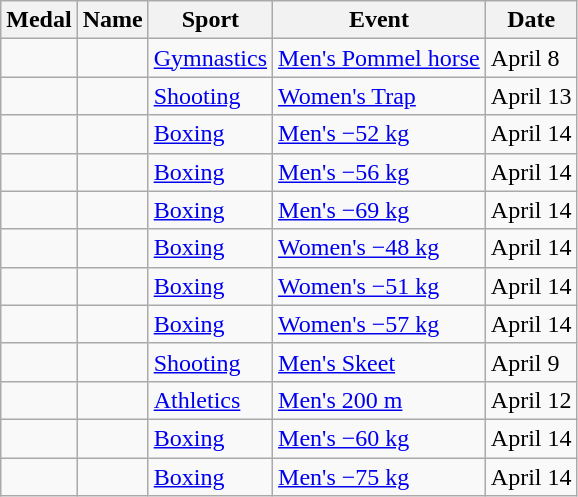<table class="wikitable sortable">
<tr>
<th>Medal</th>
<th>Name</th>
<th>Sport</th>
<th>Event</th>
<th>Date</th>
</tr>
<tr>
<td></td>
<td></td>
<td><a href='#'>Gymnastics</a></td>
<td><a href='#'>Men's Pommel horse</a></td>
<td>April 8</td>
</tr>
<tr>
<td></td>
<td></td>
<td><a href='#'>Shooting</a></td>
<td><a href='#'>Women's Trap</a></td>
<td>April 13</td>
</tr>
<tr>
<td></td>
<td></td>
<td><a href='#'>Boxing</a></td>
<td><a href='#'>Men's −52 kg</a></td>
<td>April 14</td>
</tr>
<tr>
<td></td>
<td></td>
<td><a href='#'>Boxing</a></td>
<td><a href='#'>Men's −56 kg</a></td>
<td>April 14</td>
</tr>
<tr>
<td></td>
<td></td>
<td><a href='#'>Boxing</a></td>
<td><a href='#'>Men's −69 kg</a></td>
<td>April 14</td>
</tr>
<tr>
<td></td>
<td></td>
<td><a href='#'>Boxing</a></td>
<td><a href='#'>Women's −48 kg</a></td>
<td>April 14</td>
</tr>
<tr>
<td></td>
<td></td>
<td><a href='#'>Boxing</a></td>
<td><a href='#'>Women's −51 kg</a></td>
<td>April 14</td>
</tr>
<tr>
<td></td>
<td></td>
<td><a href='#'>Boxing</a></td>
<td><a href='#'>Women's −57 kg</a></td>
<td>April 14</td>
</tr>
<tr>
<td></td>
<td></td>
<td><a href='#'>Shooting</a></td>
<td><a href='#'>Men's Skeet</a></td>
<td>April 9</td>
</tr>
<tr>
<td></td>
<td></td>
<td><a href='#'>Athletics</a></td>
<td><a href='#'>Men's 200 m</a></td>
<td>April 12</td>
</tr>
<tr>
<td></td>
<td></td>
<td><a href='#'>Boxing</a></td>
<td><a href='#'>Men's −60 kg</a></td>
<td>April 14</td>
</tr>
<tr>
<td></td>
<td></td>
<td><a href='#'>Boxing</a></td>
<td><a href='#'>Men's −75 kg</a></td>
<td>April 14</td>
</tr>
</table>
